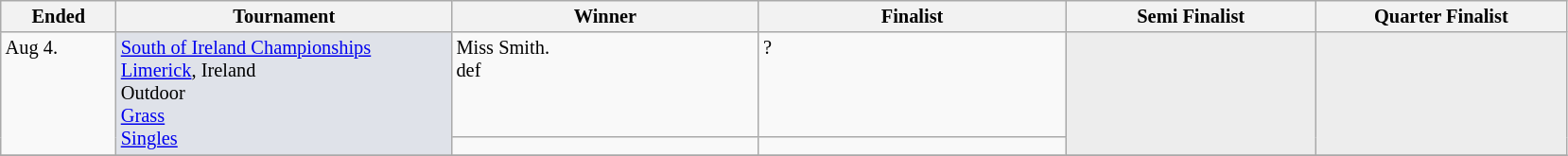<table class="wikitable" style="font-size:85%;">
<tr>
<th width="75">Ended</th>
<th width="230">Tournament</th>
<th width="210">Winner</th>
<th width="210">Finalist</th>
<th width="170">Semi Finalist</th>
<th width="170">Quarter Finalist</th>
</tr>
<tr valign=top>
<td rowspan=2>Aug 4.</td>
<td style="background:#dfe2e9" rowspan=2><a href='#'>South of Ireland Championships</a><br><a href='#'>Limerick</a>, Ireland<br>Outdoor<br><a href='#'>Grass</a><br><a href='#'>Singles</a></td>
<td> Miss Smith.<br>def</td>
<td> ?</td>
<td style="background:#ededed;" rowspan=2></td>
<td style="background:#ededed;" rowspan=2></td>
</tr>
<tr valign=top>
<td></td>
<td></td>
</tr>
<tr valign=top>
</tr>
</table>
